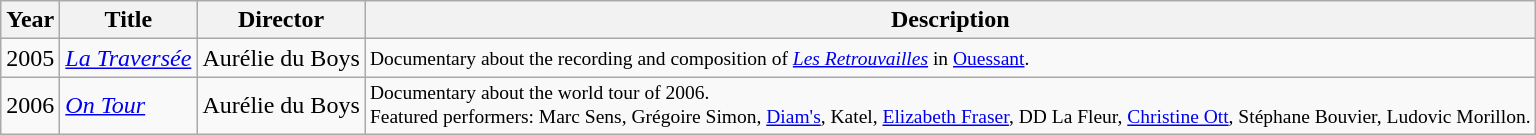<table class="wikitable">
<tr>
<th>Year</th>
<th>Title</th>
<th>Director</th>
<th>Description</th>
</tr>
<tr>
<td>2005</td>
<td><em><a href='#'>La Traversée</a></em></td>
<td>Aurélie du Boys</td>
<td style="font-size: small">Documentary about the recording and composition of <em><a href='#'>Les Retrouvailles</a></em> in <a href='#'>Ouessant</a>.</td>
</tr>
<tr>
<td>2006</td>
<td><em><a href='#'>On Tour</a></em></td>
<td>Aurélie du Boys</td>
<td style="font-size: small">Documentary about the world tour of 2006. <br>Featured performers: Marc Sens, Grégoire Simon, <a href='#'>Diam's</a>, Katel, <a href='#'>Elizabeth Fraser</a>, DD La Fleur, <a href='#'>Christine Ott</a>, Stéphane Bouvier, Ludovic Morillon.</td>
</tr>
</table>
